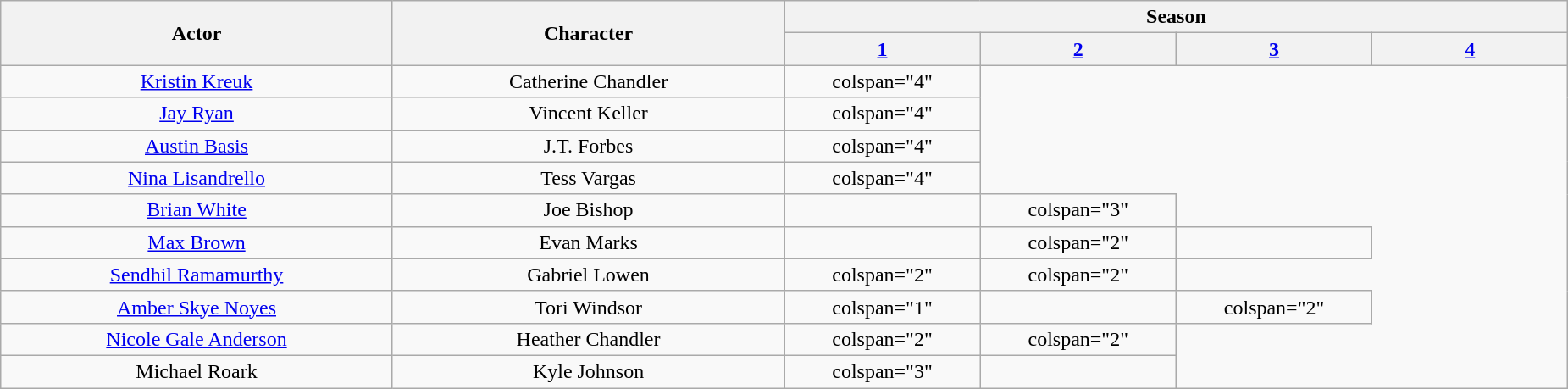<table class="wikitable plainrowheaders" style="text-align:center">
<tr>
<th rowspan="2" width="14%" scope="col">Actor</th>
<th rowspan="2" width="14%" scope="col">Character</th>
<th colspan="4">Season</th>
</tr>
<tr>
<th width="7%" scope="col"><a href='#'>1</a></th>
<th width="7%" scope="col"><a href='#'>2</a></th>
<th width="7%" scope="col"><a href='#'>3</a></th>
<th width="7%" scope="col"><a href='#'>4</a></th>
</tr>
<tr>
<td><a href='#'>Kristin Kreuk</a></td>
<td>Catherine Chandler</td>
<td>colspan="4" </td>
</tr>
<tr>
<td><a href='#'>Jay Ryan</a></td>
<td>Vincent Keller</td>
<td>colspan="4" </td>
</tr>
<tr>
<td><a href='#'>Austin Basis</a></td>
<td>J.T. Forbes</td>
<td>colspan="4" </td>
</tr>
<tr>
<td><a href='#'>Nina Lisandrello</a></td>
<td>Tess Vargas</td>
<td>colspan="4" </td>
</tr>
<tr>
<td><a href='#'>Brian White</a></td>
<td>Joe Bishop</td>
<td></td>
<td>colspan="3" </td>
</tr>
<tr>
<td><a href='#'>Max Brown</a></td>
<td>Evan Marks</td>
<td></td>
<td>colspan="2" </td>
<td></td>
</tr>
<tr>
<td><a href='#'>Sendhil Ramamurthy</a></td>
<td>Gabriel Lowen</td>
<td>colspan="2" </td>
<td>colspan="2" </td>
</tr>
<tr>
<td><a href='#'>Amber Skye Noyes</a></td>
<td>Tori Windsor</td>
<td>colspan="1" </td>
<td></td>
<td>colspan="2" </td>
</tr>
<tr>
<td><a href='#'>Nicole Gale Anderson</a></td>
<td>Heather Chandler</td>
<td>colspan="2" </td>
<td>colspan="2" </td>
</tr>
<tr>
<td>Michael Roark</td>
<td>Kyle Johnson</td>
<td>colspan="3" </td>
<td></td>
</tr>
</table>
